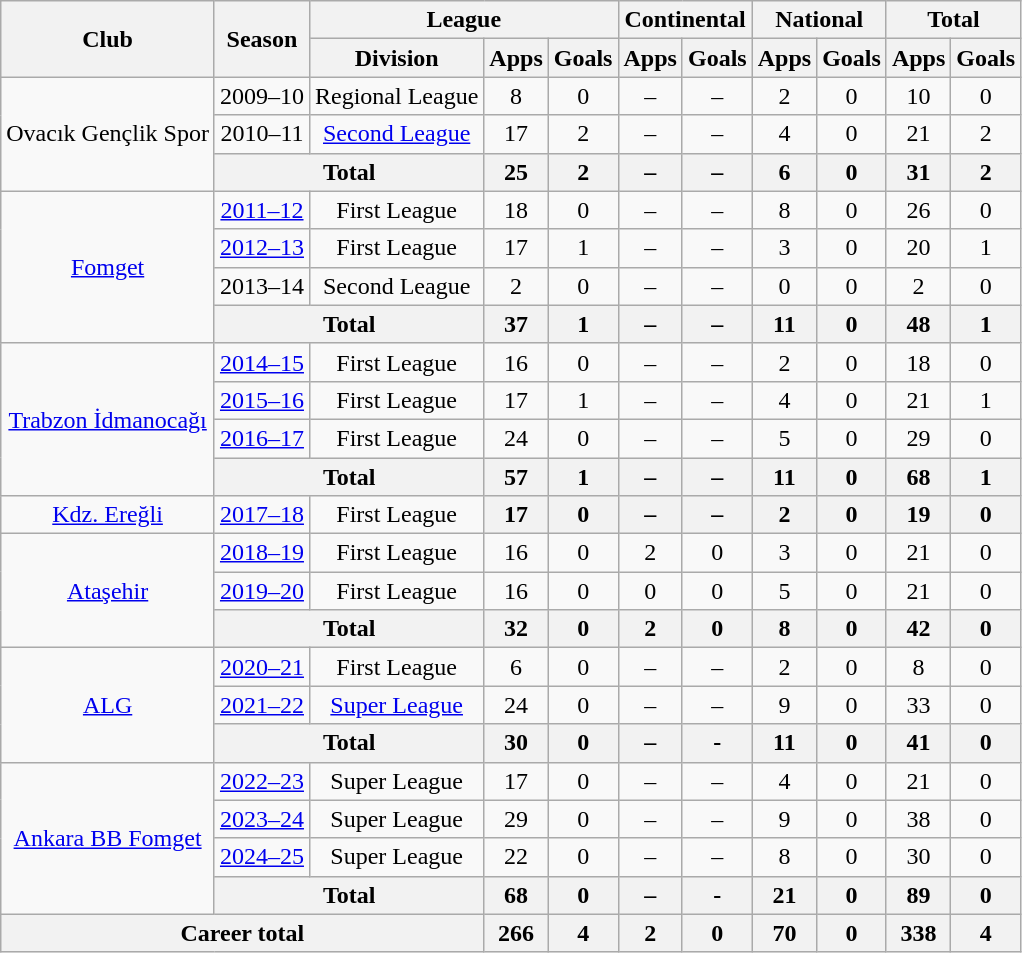<table class="wikitable" style="text-align: center;">
<tr>
<th rowspan="2">Club</th>
<th rowspan="2">Season</th>
<th colspan="3">League</th>
<th colspan="2">Continental</th>
<th colspan="2">National</th>
<th colspan="2">Total</th>
</tr>
<tr>
<th>Division</th>
<th>Apps</th>
<th>Goals</th>
<th>Apps</th>
<th>Goals</th>
<th>Apps</th>
<th>Goals</th>
<th>Apps</th>
<th>Goals</th>
</tr>
<tr>
<td rowspan=3>Ovacık Gençlik Spor</td>
<td>2009–10</td>
<td>Regional League</td>
<td>8</td>
<td>0</td>
<td>–</td>
<td>–</td>
<td>2</td>
<td>0</td>
<td>10</td>
<td>0</td>
</tr>
<tr>
<td>2010–11</td>
<td><a href='#'>Second League</a></td>
<td>17</td>
<td>2</td>
<td>–</td>
<td>–</td>
<td>4</td>
<td>0</td>
<td>21</td>
<td>2</td>
</tr>
<tr>
<th colspan="2">Total</th>
<th>25</th>
<th>2</th>
<th>–</th>
<th>–</th>
<th>6</th>
<th>0</th>
<th>31</th>
<th>2</th>
</tr>
<tr>
<td rowspan=4><a href='#'>Fomget</a></td>
<td><a href='#'>2011–12</a></td>
<td>First League</td>
<td>18</td>
<td>0</td>
<td>–</td>
<td>–</td>
<td>8</td>
<td>0</td>
<td>26</td>
<td>0</td>
</tr>
<tr>
<td><a href='#'>2012–13</a></td>
<td>First League</td>
<td>17</td>
<td>1</td>
<td>–</td>
<td>–</td>
<td>3</td>
<td>0</td>
<td>20</td>
<td>1</td>
</tr>
<tr>
<td>2013–14</td>
<td>Second League</td>
<td>2</td>
<td>0</td>
<td>–</td>
<td>–</td>
<td>0</td>
<td>0</td>
<td>2</td>
<td>0</td>
</tr>
<tr>
<th colspan=2>Total</th>
<th>37</th>
<th>1</th>
<th>–</th>
<th>–</th>
<th>11</th>
<th>0</th>
<th>48</th>
<th>1</th>
</tr>
<tr>
<td rowspan=4><a href='#'>Trabzon İdmanocağı</a></td>
<td><a href='#'>2014–15</a></td>
<td>First League</td>
<td>16</td>
<td>0</td>
<td>–</td>
<td>–</td>
<td>2</td>
<td>0</td>
<td>18</td>
<td>0</td>
</tr>
<tr>
<td><a href='#'>2015–16</a></td>
<td>First League</td>
<td>17</td>
<td>1</td>
<td>–</td>
<td>–</td>
<td>4</td>
<td>0</td>
<td>21</td>
<td>1</td>
</tr>
<tr>
<td><a href='#'>2016–17</a></td>
<td>First League</td>
<td>24</td>
<td>0</td>
<td>–</td>
<td>–</td>
<td>5</td>
<td>0</td>
<td>29</td>
<td>0</td>
</tr>
<tr>
<th colspan=2>Total</th>
<th>57</th>
<th>1</th>
<th>–</th>
<th>–</th>
<th>11</th>
<th>0</th>
<th>68</th>
<th>1</th>
</tr>
<tr>
<td><a href='#'>Kdz. Ereğli</a></td>
<td><a href='#'>2017–18</a></td>
<td>First League</td>
<th>17</th>
<th>0</th>
<th>–</th>
<th>–</th>
<th>2</th>
<th>0</th>
<th>19</th>
<th>0</th>
</tr>
<tr>
<td rowspan=3><a href='#'>Ataşehir</a></td>
<td><a href='#'>2018–19</a></td>
<td>First League</td>
<td>16</td>
<td>0</td>
<td>2</td>
<td>0</td>
<td>3</td>
<td>0</td>
<td>21</td>
<td>0</td>
</tr>
<tr>
<td><a href='#'>2019–20</a></td>
<td>First League</td>
<td>16</td>
<td>0</td>
<td>0</td>
<td>0</td>
<td>5</td>
<td>0</td>
<td>21</td>
<td>0</td>
</tr>
<tr>
<th colspan="2">Total</th>
<th>32</th>
<th>0</th>
<th>2</th>
<th>0</th>
<th>8</th>
<th>0</th>
<th>42</th>
<th>0</th>
</tr>
<tr>
<td rowspan=3><a href='#'>ALG</a></td>
<td><a href='#'>2020–21</a></td>
<td>First League</td>
<td>6</td>
<td>0</td>
<td>–</td>
<td>–</td>
<td>2</td>
<td>0</td>
<td>8</td>
<td>0</td>
</tr>
<tr>
<td><a href='#'>2021–22</a></td>
<td><a href='#'>Super League</a></td>
<td>24</td>
<td>0</td>
<td>–</td>
<td>–</td>
<td>9</td>
<td>0</td>
<td>33</td>
<td>0</td>
</tr>
<tr>
<th colspan="2">Total</th>
<th>30</th>
<th>0</th>
<th>–</th>
<th>-</th>
<th>11</th>
<th>0</th>
<th>41</th>
<th>0</th>
</tr>
<tr>
<td rowspan=4><a href='#'>Ankara BB Fomget</a></td>
<td><a href='#'>2022–23</a></td>
<td>Super League</td>
<td>17</td>
<td>0</td>
<td>–</td>
<td>–</td>
<td>4</td>
<td>0</td>
<td>21</td>
<td>0</td>
</tr>
<tr>
<td><a href='#'>2023–24</a></td>
<td>Super League</td>
<td>29</td>
<td>0</td>
<td>–</td>
<td>–</td>
<td>9</td>
<td>0</td>
<td>38</td>
<td>0</td>
</tr>
<tr>
<td><a href='#'>2024–25</a></td>
<td>Super League</td>
<td>22</td>
<td>0</td>
<td>–</td>
<td>–</td>
<td>8</td>
<td>0</td>
<td>30</td>
<td>0</td>
</tr>
<tr>
<th colspan="2">Total</th>
<th>68</th>
<th>0</th>
<th>–</th>
<th>-</th>
<th>21</th>
<th>0</th>
<th>89</th>
<th>0</th>
</tr>
<tr>
<th colspan=3>Career total</th>
<th>266</th>
<th>4</th>
<th>2</th>
<th>0</th>
<th>70</th>
<th>0</th>
<th>338</th>
<th>4</th>
</tr>
</table>
